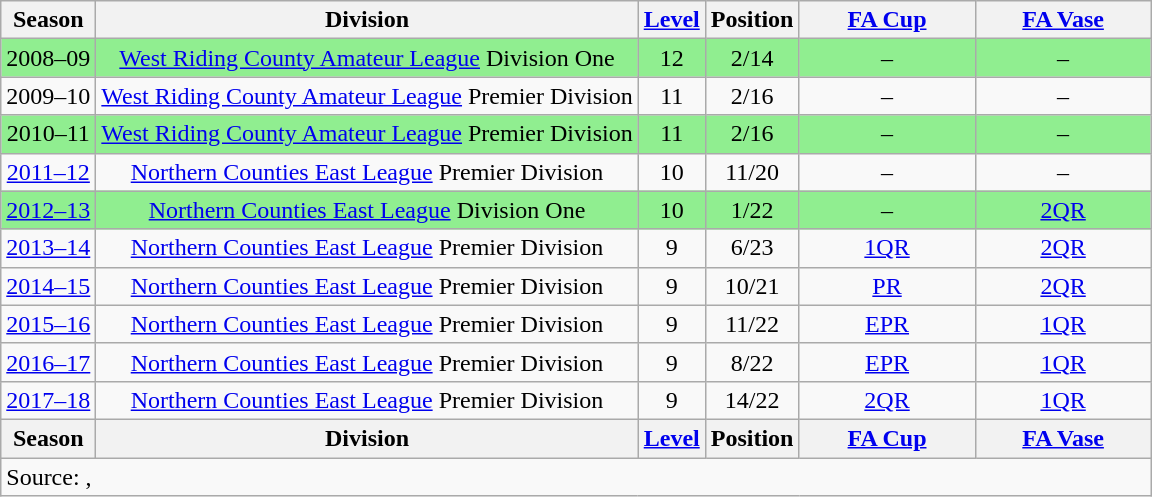<table class="wikitable collapsible collapsed" style=text-align:center>
<tr>
<th>Season</th>
<th>Division</th>
<th><a href='#'>Level</a></th>
<th>Position</th>
<th width=110px><a href='#'>FA Cup</a></th>
<th width=110px><a href='#'>FA Vase</a></th>
</tr>
<tr style="background: #90EE90">
<td>2008–09</td>
<td><a href='#'>West Riding County Amateur League</a> Division One</td>
<td>12</td>
<td>2/14</td>
<td>–</td>
<td>–</td>
</tr>
<tr>
<td>2009–10</td>
<td><a href='#'>West Riding County Amateur League</a> Premier Division</td>
<td>11</td>
<td>2/16</td>
<td>–</td>
<td>–</td>
</tr>
<tr style="background: #90EE90">
<td>2010–11</td>
<td><a href='#'>West Riding County Amateur League</a> Premier Division</td>
<td>11</td>
<td>2/16</td>
<td>–</td>
<td>–</td>
</tr>
<tr>
<td><a href='#'>2011–12</a></td>
<td><a href='#'>Northern Counties East League</a> Premier Division</td>
<td>10</td>
<td>11/20</td>
<td>–</td>
<td>–</td>
</tr>
<tr style="background: #90EE90">
<td><a href='#'>2012–13</a></td>
<td><a href='#'>Northern Counties East League</a> Division One</td>
<td>10</td>
<td>1/22</td>
<td>–</td>
<td –><a href='#'>2QR</a></td>
</tr>
<tr>
<td><a href='#'>2013–14</a></td>
<td><a href='#'>Northern Counties East League</a> Premier Division</td>
<td>9</td>
<td>6/23</td>
<td><a href='#'>1QR</a></td>
<td><a href='#'>2QR</a></td>
</tr>
<tr>
<td><a href='#'>2014–15</a></td>
<td><a href='#'>Northern Counties East League</a> Premier Division</td>
<td>9</td>
<td>10/21</td>
<td><a href='#'>PR</a></td>
<td><a href='#'>2QR</a></td>
</tr>
<tr>
<td><a href='#'>2015–16</a></td>
<td><a href='#'>Northern Counties East League</a> Premier Division</td>
<td>9</td>
<td>11/22</td>
<td><a href='#'>EPR</a></td>
<td><a href='#'>1QR</a></td>
</tr>
<tr>
<td><a href='#'>2016–17</a></td>
<td><a href='#'>Northern Counties East League</a> Premier Division</td>
<td>9</td>
<td>8/22</td>
<td><a href='#'>EPR</a></td>
<td><a href='#'>1QR</a></td>
</tr>
<tr>
<td><a href='#'>2017–18</a></td>
<td><a href='#'>Northern Counties East League</a> Premier Division</td>
<td>9</td>
<td>14/22</td>
<td><a href='#'>2QR</a></td>
<td><a href='#'>1QR</a></td>
</tr>
<tr>
<th>Season</th>
<th>Division</th>
<th><a href='#'>Level</a></th>
<th>Position</th>
<th><a href='#'>FA Cup</a></th>
<th><a href='#'>FA Vase</a></th>
</tr>
<tr>
<td align=left colspan=8>Source: , </td>
</tr>
</table>
